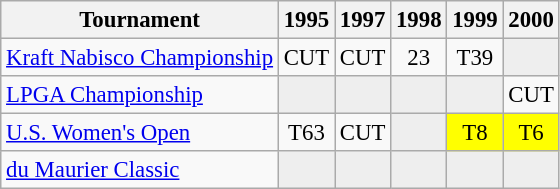<table class="wikitable" style="font-size:95%;text-align:center;">
<tr>
<th>Tournament</th>
<th>1995</th>
<th>1997</th>
<th>1998</th>
<th>1999</th>
<th>2000</th>
</tr>
<tr>
<td align=left><a href='#'>Kraft Nabisco Championship</a></td>
<td>CUT</td>
<td>CUT</td>
<td>23</td>
<td>T39</td>
<td style="background:#eeeeee;"></td>
</tr>
<tr>
<td align=left><a href='#'>LPGA Championship</a></td>
<td style="background:#eeeeee;"></td>
<td style="background:#eeeeee;"></td>
<td style="background:#eeeeee;"></td>
<td style="background:#eeeeee;"></td>
<td>CUT</td>
</tr>
<tr>
<td align=left><a href='#'>U.S. Women's Open</a></td>
<td>T63</td>
<td>CUT</td>
<td style="background:#eeeeee;"></td>
<td style="background:yellow;">T8</td>
<td style="background:yellow;">T6</td>
</tr>
<tr>
<td align=left><a href='#'>du Maurier Classic</a></td>
<td style="background:#eeeeee;"></td>
<td style="background:#eeeeee;"></td>
<td style="background:#eeeeee;"></td>
<td style="background:#eeeeee;"></td>
<td style="background:#eeeeee;"></td>
</tr>
</table>
